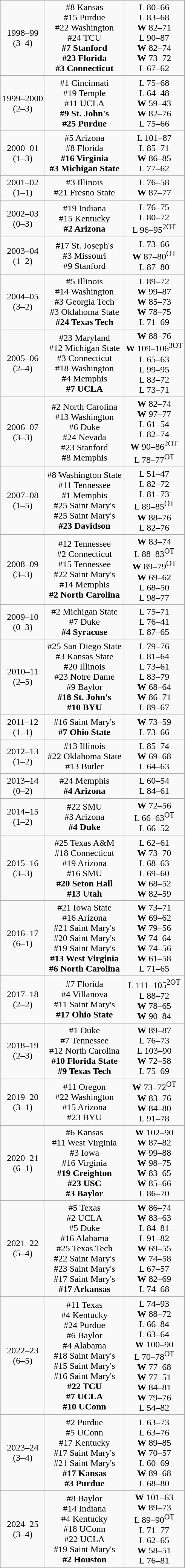<table class="wikitable">
<tr style="text-align:center">
<td>1998–99<br> (3–4)</td>
<td>#8 Kansas<br>#15 Purdue<br>#22 Washington<br>#24 TCU<br><strong>#7 Stanford</strong><br><strong>#23 Florida</strong><br><strong>#3 Connecticut</strong></td>
<td>L 80–66<br>L 83–68<br><strong>W</strong> 82–71<br>L 90–87<br><strong>W</strong> 82–74<br><strong>W</strong> 73–72<br>L 67–62</td>
</tr>
<tr style="text-align:center">
<td>1999–2000<br>(2–3)</td>
<td>#1 Cincinnati<br>#19 Temple<br>#11 UCLA<br><strong>#9 St. John's</strong><br><strong>#25 Purdue</strong></td>
<td>L 75–68<br>L 64–48<br><strong>W</strong> 59–43<br><strong>W</strong> 82–76<br>L 75–66</td>
</tr>
<tr style="text-align:center">
<td>2000–01<br>(1–3)</td>
<td>#5 Arizona<br>#8 Florida<br><strong>#16 Virginia</strong><br><strong>#3 Michigan State</strong></td>
<td>L 101–87<br>L 85–71<br><strong>W</strong> 86–85<br>L 77–62</td>
</tr>
<tr style="text-align:center">
<td>2001–02<br>(1–1)</td>
<td>#3 Illinois<br>#21 Fresno State</td>
<td>L 76–58<br><strong>W</strong> 87–77</td>
</tr>
<tr style="text-align:center">
<td>2002–03<br>(0–3)</td>
<td>#19 Indiana<br>#15 Kentucky<br><strong>#2 Arizona</strong></td>
<td>L 76–75<br>L 80–72<br>L 96–95<sup>2OT</sup></td>
</tr>
<tr style="text-align:center">
<td>2003–04<br>(1–2)</td>
<td>#17 St. Joseph's<br>#3 Missouri<br>#9 Stanford</td>
<td>L 73–66<br><strong>W</strong> 87–80<sup>OT</sup><br>L 87–80</td>
</tr>
<tr style="text-align:center">
<td>2004–05<br>(3–2)</td>
<td>#5 Illinois<br>#14 Washington<br>#3 Georgia Tech<br>#3 Oklahoma State<br><strong>#24 Texas Tech</strong></td>
<td>L 89–72<br><strong>W</strong> 99–87<br><strong>W</strong> 85–73<br><strong>W</strong> 78–75<br>L 71–69</td>
</tr>
<tr style="text-align:center">
<td>2005–06<br>(2–4)</td>
<td>#23 Maryland<br>#12 Michigan State<br>#3 Connecticut<br>#18 Washington<br>#4 Memphis<br><strong>#7 UCLA</strong></td>
<td><strong>W</strong> 88–76<br><strong>W</strong> 109–106<sup>3OT</sup><br>L 65–63<br>L 99–95<br>L 83–72<br>L 73–71</td>
</tr>
<tr style="text-align:center">
<td>2006–07<br>(3–3)</td>
<td>#2 North Carolina<br>#13 Washington<br>#6 Duke<br>#24 Nevada<br>#23 Stanford<br>#8 Memphis</td>
<td><strong>W</strong> 82–74<br><strong>W</strong> 97–77<br>L 61–54<br>L 82–74<br><strong>W</strong> 90–86<sup>2OT</sup><br>L 78–77<sup>OT</sup></td>
</tr>
<tr style="text-align:center">
<td>2007–08<br>(1–5)</td>
<td>#8 Washington State<br>#11 Tennessee<br>#1 Memphis<br>#25 Saint Mary's<br>#25 Saint Mary's<br><strong>#23 Davidson</strong></td>
<td>L 51–47<br>L 82–72<br>L 81–73<br>L 89–85<sup>OT</sup><br><strong>W</strong> 88–76<br>L 82–76</td>
</tr>
<tr style="text-align:center">
<td>2008–09<br>(3–3)</td>
<td>#12 Tennessee<br>#2 Connecticut<br>#15 Tennessee<br>#22 Saint Mary's<br>#14 Memphis<br><strong>#2 North Carolina</strong></td>
<td><strong>W</strong> 83–74<br>L 88–83<sup>OT</sup><br><strong>W</strong> 89–79<sup>OT</sup><br><strong>W</strong> 69–62<br>L 68–50<br>L 98–77</td>
</tr>
<tr style="text-align:center">
<td>2009–10<br>(0–3)</td>
<td>#2 Michigan State<br>#7 Duke<br><strong>#4 Syracuse</strong></td>
<td>L 75–71<br>L 76–41<br>L 87–65</td>
</tr>
<tr style="text-align:center">
<td>2010–11<br>(2–5)</td>
<td>#25 San Diego State<br>#3 Kansas State<br>#20 Illinois<br>#23 Notre Dame<br>#9 Baylor<br><strong>#18 St. John's</strong><br><strong>#10 BYU</strong></td>
<td>L 79–76<br>L 81–64<br>L 73–61<br>L 83–79<br><strong>W</strong> 68–64<br><strong>W</strong> 86–71<br>L 89–67</td>
</tr>
<tr style="text-align:center">
<td>2011–12<br>(1–1)</td>
<td>#16 Saint Mary's<br><strong>#7 Ohio State</strong></td>
<td><strong>W</strong> 73–59<br>L 73–66</td>
</tr>
<tr style="text-align:center">
<td>2012–13<br>(1–2)</td>
<td>#13 Illinois<br>#22 Oklahoma State<br>#13 Butler</td>
<td>L 85–74<br><strong>W</strong> 69–68<br>L 64–63</td>
</tr>
<tr style="text-align:center">
<td>2013–14<br>(0–2)</td>
<td>#24 Memphis<br><strong>#4 Arizona</strong></td>
<td>L 60–54<br>L 84–61</td>
</tr>
<tr style="text-align:center">
<td>2014–15<br>(1–2)</td>
<td>#22 SMU<br>#3 Arizona<br><strong>#4 Duke</strong></td>
<td><strong>W</strong> 72–56<br>L 66–63<sup>OT</sup><br>L 66–52</td>
</tr>
<tr style="text-align:center">
<td>2015–16<br>(3–3)</td>
<td>#25 Texas A&M<br>#18 Connecticut<br>#19 Arizona<br>#16 SMU<br><strong>#20 Seton Hall</strong><br><strong>#13 Utah</strong><br></td>
<td>L 62–61<br><strong>W</strong> 73–70<br>L 68–63<br>L 69–60<br><strong>W</strong> 68–52<br><strong>W</strong> 82–59<br></td>
</tr>
<tr style="text-align:center">
<td>2016–17<br>(6–1)</td>
<td>#21 Iowa State<br>#16 Arizona<br>#21 Saint Mary's<br>#20 Saint Mary's<br>#19 Saint Mary's<br><strong>#13 West Virginia</strong><br><strong>#6 North Carolina</strong></td>
<td><strong>W</strong> 73–71<br><strong>W</strong> 69–62<br><strong>W</strong> 79–56<br><strong>W</strong> 74–64<br><strong>W</strong> 74–56<br><strong>W</strong> 61–58<br>L 71–65</td>
</tr>
<tr style="text-align:center">
<td>2017–18<br>(2–2)</td>
<td>#7 Florida<br>#4 Villanova<br>#11 Saint Mary's<br><strong>#17 Ohio State</strong></td>
<td>L 111–105<sup>2OT</sup><br>L 88–72<br><strong>W</strong> 78–65<br><strong>W</strong> 90–84</td>
</tr>
<tr style="text-align:center">
<td>2018–19<br>(2–3)</td>
<td>#1 Duke<br>#7 Tennessee<br>#12 North Carolina<br><strong>#10 Florida State</strong><br><strong>#9 Texas Tech</strong></td>
<td><strong>W</strong> 89–87<br>L 76–73<br>L 103–90<br><strong>W</strong> 72–58<br>L 75–69</td>
</tr>
<tr style="text-align:center">
<td>2019–20<br>(3–1)</td>
<td>#11 Oregon<br>#22 Washington<br>#15 Arizona<br>#23 BYU</td>
<td><strong>W</strong> 73–72<sup>OT</sup><br><strong>W</strong> 83–76<br><strong>W</strong> 84–80<br>L 91–78</td>
</tr>
<tr style="text-align:center">
<td>2020–21<br>(6–1)</td>
<td>#6 Kansas<br>#11 West Virginia<br>#3 Iowa<br>#16 Virginia<br><strong>#19 Creighton</strong><br><strong>#23 USC</strong><br><strong>#3 Baylor</strong></td>
<td><strong>W</strong> 102–90<br><strong>W</strong> 87–82<br> <strong>W</strong> 99–88<br> <strong>W</strong> 98–75<br><strong>W</strong> 83–65<br><strong>W</strong> 85–66<br>L 86–70</td>
</tr>
<tr style="text-align:center">
<td>2021–22<br>(5–4)</td>
<td>#5 Texas<br>#2 UCLA<br>#5 Duke<br>#16 Alabama<br>#25 Texas Tech<br>#22 Saint Mary's<br>#23 Saint Mary's<br>#17 Saint Mary's<br><strong>#17 Arkansas</strong></td>
<td><strong>W</strong> 86–74<br><strong>W</strong> 83–63<br>L 84–81<br>L 91–82<br><strong>W</strong> 69–55<br><strong>W</strong> 74–58<br>L 67–57<br><strong>W</strong> 82–69<br>L 74–68</td>
</tr>
<tr style="text-align:center">
<td>2022–23<br>(6–5)</td>
<td>#11 Texas<br>#4 Kentucky<br>#24 Purdue<br>#6 Baylor<br>#4 Alabama<br>#18 Saint Mary's<br>#15 Saint Mary's<br>#16 Saint Mary's<br><strong>#22 TCU</strong><br><strong>#7 UCLA</strong><br><strong>#10 UConn</strong></td>
<td>L 74–93<br><strong>W</strong> 88–72<br>L 66–84<br>L 63–64<br><strong>W</strong> 100–90<br>L 70–78<sup>OT</sup><br><strong>W</strong> 77–68<br><strong>W</strong> 77–51<br><strong>W</strong> 84–81<br><strong>W</strong> 79–76<br>L 54–82</td>
</tr>
<tr style="text-align:center">
<td>2023–24<br>(3–4)</td>
<td>#2 Purdue<br>#5 UConn<br>#17 Kentucky<br>#17 Saint Mary's<br>#21 Saint Mary's<br><strong>#17 Kansas</strong><br><strong>#3 Purdue</strong></td>
<td>L 63–73<br>L 63–76<br><strong>W</strong> 89–85<br><strong>W</strong> 70–57<br>L 60–69<br><strong>W</strong> 89–68<br>L 68–80</td>
</tr>
<tr style="text-align:center">
<td>2024–25<br>(3–4)</td>
<td>#8 Baylor<br>#14 Indiana<br>#4 Kentucky<br>#18 UConn<br>#22 UCLA<br>#19 Saint Mary's<br><strong>#2 Houston</strong></td>
<td><strong>W</strong> 101–63<br><strong>W</strong> 89–73<br>L 89–90<sup>OT</sup><br>L 71–77<br>L 62–65<br><strong>W</strong> 58–51<br>L 76–81</td>
</tr>
</table>
